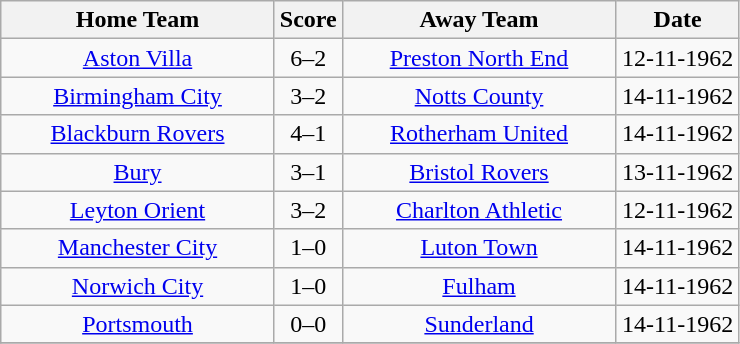<table class="wikitable" style="text-align:center;">
<tr>
<th width=175>Home Team</th>
<th width=20>Score</th>
<th width=175>Away Team</th>
<th width= 75>Date</th>
</tr>
<tr>
<td><a href='#'>Aston Villa</a></td>
<td>6–2</td>
<td><a href='#'>Preston North End</a></td>
<td>12-11-1962</td>
</tr>
<tr>
<td><a href='#'>Birmingham City</a></td>
<td>3–2</td>
<td><a href='#'>Notts County</a></td>
<td>14-11-1962</td>
</tr>
<tr>
<td><a href='#'>Blackburn Rovers</a></td>
<td>4–1</td>
<td><a href='#'>Rotherham United</a></td>
<td>14-11-1962</td>
</tr>
<tr>
<td><a href='#'>Bury</a></td>
<td>3–1</td>
<td><a href='#'>Bristol Rovers</a></td>
<td>13-11-1962</td>
</tr>
<tr>
<td><a href='#'>Leyton Orient</a></td>
<td>3–2</td>
<td><a href='#'>Charlton Athletic</a></td>
<td>12-11-1962</td>
</tr>
<tr>
<td><a href='#'>Manchester City</a></td>
<td>1–0</td>
<td><a href='#'>Luton Town</a></td>
<td>14-11-1962</td>
</tr>
<tr>
<td><a href='#'>Norwich City</a></td>
<td>1–0</td>
<td><a href='#'>Fulham</a></td>
<td>14-11-1962</td>
</tr>
<tr>
<td><a href='#'>Portsmouth</a></td>
<td>0–0</td>
<td><a href='#'>Sunderland</a></td>
<td>14-11-1962</td>
</tr>
<tr>
</tr>
</table>
